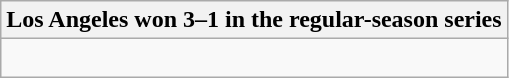<table class="wikitable collapsible collapsed">
<tr>
<th>Los Angeles won 3–1 in the regular-season series</th>
</tr>
<tr>
<td><br>


</td>
</tr>
</table>
